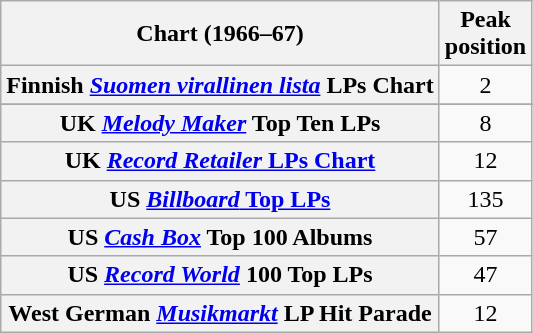<table class="wikitable sortable plainrowheaders">
<tr>
<th scope="col">Chart (1966–67)</th>
<th scope="col">Peak <br>position</th>
</tr>
<tr>
<th scope="row">Finnish <a href='#'><em>Suomen virallinen lista</em></a> LPs Chart</th>
<td style="text-align:center;">2</td>
</tr>
<tr>
</tr>
<tr>
<th scope="row">UK <em><a href='#'>Melody Maker</a></em> Top Ten LPs</th>
<td style="text-align:center;">8</td>
</tr>
<tr>
<th scope="row">UK <a href='#'><em>Record Retailer</em> LPs Chart</a></th>
<td style="text-align:center;">12</td>
</tr>
<tr>
<th scope="row">US <a href='#'><em>Billboard</em> Top LPs</a></th>
<td style="text-align:center;">135</td>
</tr>
<tr>
<th scope="row">US <em><a href='#'>Cash Box</a></em> Top 100 Albums</th>
<td style="text-align:center;">57</td>
</tr>
<tr>
<th scope="row">US <em><a href='#'>Record World</a></em> 100 Top LPs</th>
<td style="text-align:center;">47</td>
</tr>
<tr>
<th scope="row">West German <em><a href='#'>Musikmarkt</a></em> LP Hit Parade</th>
<td style="text-align:center;">12</td>
</tr>
</table>
